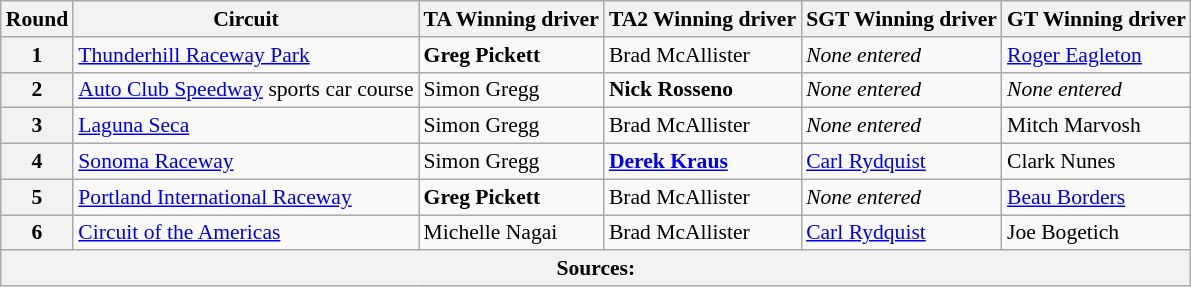<table class="wikitable" style="font-size: 90%;">
<tr>
<th>Round</th>
<th>Circuit</th>
<th>TA Winning driver</th>
<th>TA2 Winning driver</th>
<th>SGT Winning driver</th>
<th>GT Winning driver</th>
</tr>
<tr>
<th>1</th>
<td><a href='#'>Thunderhill Raceway Park</a></td>
<td> <strong>Greg Pickett</strong></td>
<td> Brad McAllister</td>
<td><em>None entered</em></td>
<td> <a href='#'>Roger Eagleton</a></td>
</tr>
<tr>
<th>2</th>
<td><a href='#'>Auto Club Speedway</a> sports car course</td>
<td> Simon Gregg</td>
<td> <strong>Nick Rosseno</strong></td>
<td><em>None entered</em></td>
<td><em>None entered</em></td>
</tr>
<tr>
<th>3</th>
<td><a href='#'>Laguna Seca</a></td>
<td> Simon Gregg</td>
<td> Brad McAllister</td>
<td><em>None entered</em></td>
<td> Mitch Marvosh</td>
</tr>
<tr>
<th>4</th>
<td><a href='#'>Sonoma Raceway</a></td>
<td> Simon Gregg</td>
<td> <strong><a href='#'>Derek Kraus</a></strong></td>
<td> <a href='#'>Carl Rydquist</a></td>
<td> Clark Nunes</td>
</tr>
<tr>
<th>5</th>
<td><a href='#'>Portland International Raceway</a></td>
<td> <strong>Greg Pickett</strong></td>
<td> Brad McAllister</td>
<td><em>None entered</em></td>
<td> <a href='#'>Beau Borders</a></td>
</tr>
<tr>
<th>6</th>
<td><a href='#'>Circuit of the Americas</a></td>
<td> Michelle Nagai</td>
<td> Brad McAllister</td>
<td> <a href='#'>Carl Rydquist</a></td>
<td> Joe Bogetich</td>
</tr>
<tr>
<th colspan=7>Sources:</th>
</tr>
</table>
